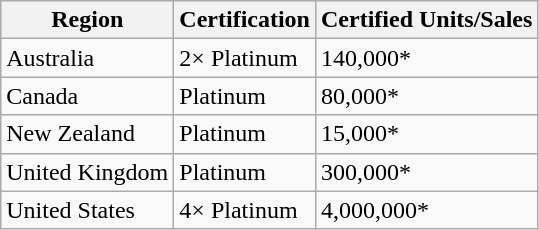<table class="wikitable">
<tr>
<th>Region</th>
<th>Certification</th>
<th>Certified Units/Sales</th>
</tr>
<tr>
<td>Australia</td>
<td>2× Platinum</td>
<td>140,000*</td>
</tr>
<tr>
<td>Canada</td>
<td>Platinum</td>
<td>80,000*</td>
</tr>
<tr>
<td>New Zealand</td>
<td>Platinum</td>
<td>15,000*</td>
</tr>
<tr>
<td>United Kingdom</td>
<td>Platinum</td>
<td>300,000*</td>
</tr>
<tr>
<td>United States</td>
<td>4× Platinum</td>
<td>4,000,000*</td>
</tr>
</table>
